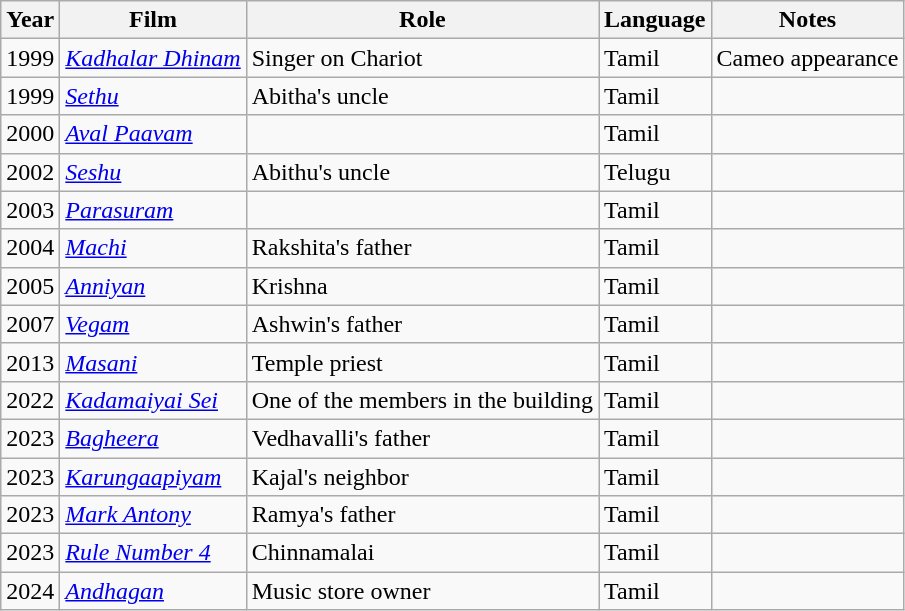<table class="wikitable sortable">
<tr>
<th>Year</th>
<th>Film</th>
<th>Role</th>
<th>Language</th>
<th>Notes</th>
</tr>
<tr>
<td>1999</td>
<td><em><a href='#'>Kadhalar Dhinam</a></em></td>
<td>Singer on Chariot</td>
<td>Tamil</td>
<td>Cameo appearance</td>
</tr>
<tr>
<td>1999</td>
<td><em><a href='#'>Sethu</a></em></td>
<td>Abitha's uncle</td>
<td>Tamil</td>
<td></td>
</tr>
<tr>
<td>2000</td>
<td><em><a href='#'>Aval Paavam</a></em></td>
<td></td>
<td>Tamil</td>
<td></td>
</tr>
<tr>
<td>2002</td>
<td><em><a href='#'>Seshu</a></em></td>
<td>Abithu's uncle</td>
<td>Telugu</td>
<td></td>
</tr>
<tr>
<td>2003</td>
<td><em><a href='#'>Parasuram</a></em></td>
<td></td>
<td>Tamil</td>
<td></td>
</tr>
<tr>
<td>2004</td>
<td><em><a href='#'>Machi</a></em></td>
<td>Rakshita's father</td>
<td>Tamil</td>
<td></td>
</tr>
<tr>
<td>2005</td>
<td><em><a href='#'>Anniyan</a></em></td>
<td>Krishna</td>
<td>Tamil</td>
<td></td>
</tr>
<tr>
<td>2007</td>
<td><em><a href='#'>Vegam</a></em></td>
<td>Ashwin's father</td>
<td>Tamil</td>
<td></td>
</tr>
<tr>
<td>2013</td>
<td><em><a href='#'>Masani</a></em></td>
<td>Temple priest</td>
<td>Tamil</td>
<td></td>
</tr>
<tr>
<td>2022</td>
<td><em><a href='#'>Kadamaiyai Sei</a></em></td>
<td>One of the members in the building</td>
<td>Tamil</td>
<td></td>
</tr>
<tr>
<td>2023</td>
<td><em><a href='#'>Bagheera</a></em></td>
<td>Vedhavalli's father</td>
<td>Tamil</td>
<td></td>
</tr>
<tr>
<td>2023</td>
<td><em><a href='#'>Karungaapiyam</a></em></td>
<td>Kajal's neighbor</td>
<td>Tamil</td>
<td></td>
</tr>
<tr>
<td>2023</td>
<td><em><a href='#'>Mark Antony</a></em></td>
<td>Ramya's father</td>
<td>Tamil</td>
<td></td>
</tr>
<tr>
<td>2023</td>
<td><em><a href='#'>Rule Number 4</a></em></td>
<td>Chinnamalai</td>
<td>Tamil</td>
<td></td>
</tr>
<tr>
<td>2024</td>
<td><em><a href='#'>Andhagan</a></em></td>
<td>Music store owner</td>
<td>Tamil</td>
<td></td>
</tr>
</table>
